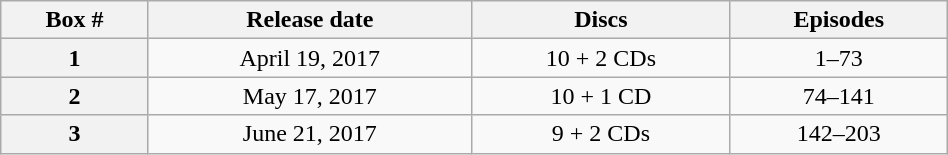<table class="wikitable" style="width: 50%; text-align: center;">
<tr>
<th>Box #</th>
<th>Release date</th>
<th>Discs</th>
<th>Episodes</th>
</tr>
<tr>
<th>1</th>
<td>April 19, 2017</td>
<td>10 + 2 CDs</td>
<td>1–73</td>
</tr>
<tr>
<th>2</th>
<td>May 17, 2017</td>
<td>10 + 1 CD</td>
<td>74–141</td>
</tr>
<tr>
<th>3</th>
<td>June 21, 2017</td>
<td>9 + 2 CDs</td>
<td>142–203</td>
</tr>
</table>
